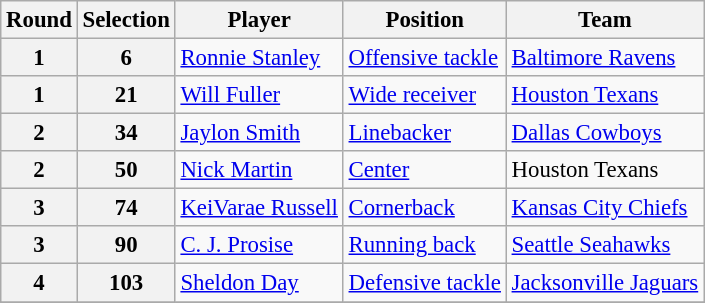<table class="wikitable" style="font-size: 95%;">
<tr>
<th>Round</th>
<th>Selection</th>
<th>Player</th>
<th>Position</th>
<th>Team</th>
</tr>
<tr>
<th>1</th>
<th>6</th>
<td><a href='#'>Ronnie Stanley</a></td>
<td><a href='#'>Offensive tackle</a></td>
<td><a href='#'>Baltimore Ravens</a></td>
</tr>
<tr>
<th>1</th>
<th>21</th>
<td><a href='#'>Will Fuller</a></td>
<td><a href='#'>Wide receiver</a></td>
<td><a href='#'>Houston Texans</a></td>
</tr>
<tr>
<th>2</th>
<th>34</th>
<td><a href='#'>Jaylon Smith</a></td>
<td><a href='#'>Linebacker</a></td>
<td><a href='#'>Dallas Cowboys</a></td>
</tr>
<tr>
<th>2</th>
<th>50</th>
<td><a href='#'>Nick Martin</a></td>
<td><a href='#'>Center</a></td>
<td>Houston Texans</td>
</tr>
<tr>
<th>3</th>
<th>74</th>
<td><a href='#'>KeiVarae Russell</a></td>
<td><a href='#'>Cornerback</a></td>
<td><a href='#'>Kansas City Chiefs</a></td>
</tr>
<tr>
<th>3</th>
<th>90</th>
<td><a href='#'>C. J. Prosise</a></td>
<td><a href='#'>Running back</a></td>
<td><a href='#'>Seattle Seahawks</a></td>
</tr>
<tr>
<th>4</th>
<th>103</th>
<td><a href='#'>Sheldon Day</a></td>
<td><a href='#'>Defensive tackle</a></td>
<td><a href='#'>Jacksonville Jaguars</a></td>
</tr>
<tr>
</tr>
</table>
